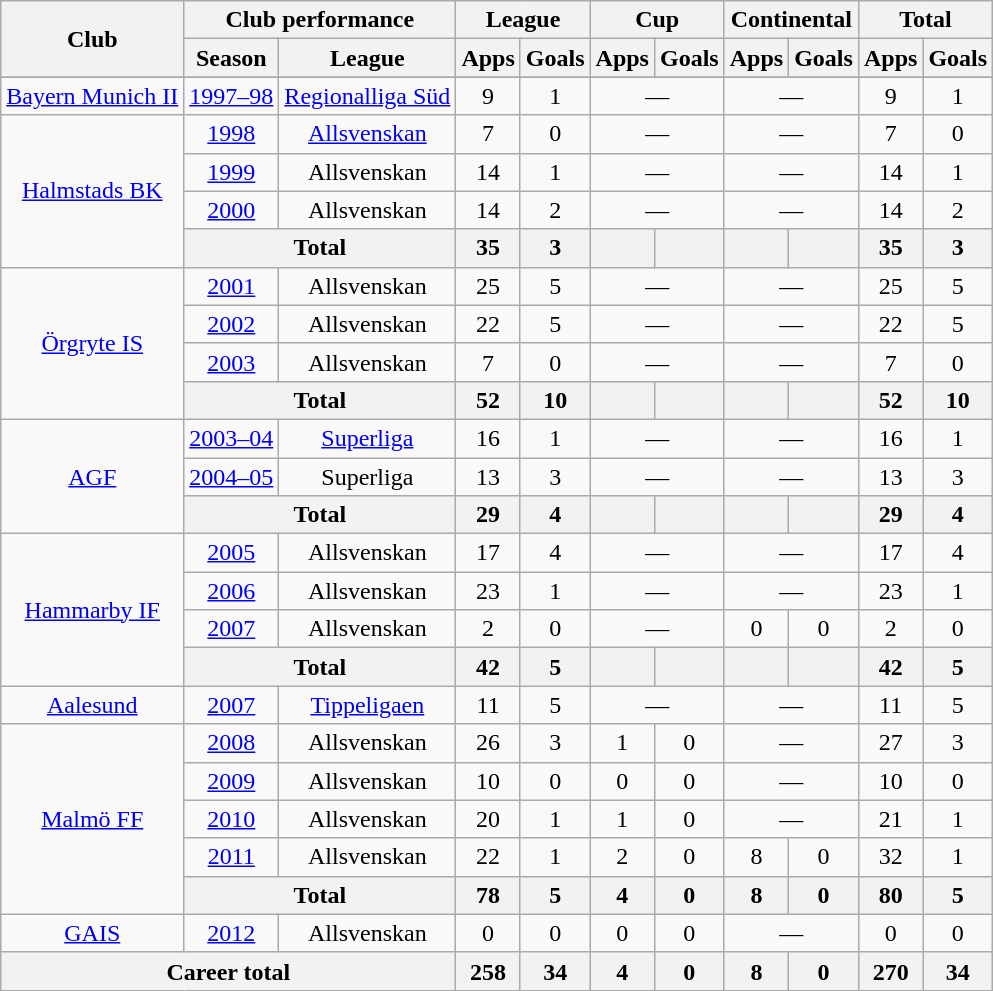<table class="wikitable" style="text-align:center">
<tr>
<th rowspan="2">Club</th>
<th colspan="2">Club performance</th>
<th colspan="2">League</th>
<th colspan=2>Cup</th>
<th colspan=2>Continental</th>
<th colspan=2>Total</th>
</tr>
<tr>
<th>Season</th>
<th>League</th>
<th>Apps</th>
<th>Goals</th>
<th>Apps</th>
<th>Goals</th>
<th>Apps</th>
<th>Goals</th>
<th>Apps</th>
<th>Goals</th>
</tr>
<tr>
</tr>
<tr>
<td><a href='#'>Bayern Munich II</a></td>
<td><a href='#'>1997–98</a></td>
<td><a href='#'>Regionalliga Süd</a></td>
<td>9</td>
<td>1</td>
<td colspan="2">—</td>
<td colspan="2">—</td>
<td>9</td>
<td>1</td>
</tr>
<tr>
<td rowspan="4"><a href='#'>Halmstads BK</a></td>
<td><a href='#'>1998</a></td>
<td><a href='#'>Allsvenskan</a></td>
<td>7</td>
<td>0</td>
<td colspan="2">—</td>
<td colspan="2">—</td>
<td>7</td>
<td>0</td>
</tr>
<tr>
<td><a href='#'>1999</a></td>
<td>Allsvenskan</td>
<td>14</td>
<td>1</td>
<td colspan="2">—</td>
<td colspan="2">—</td>
<td>14</td>
<td>1</td>
</tr>
<tr>
<td><a href='#'>2000</a></td>
<td>Allsvenskan</td>
<td>14</td>
<td>2</td>
<td colspan="2">—</td>
<td colspan="2">—</td>
<td>14</td>
<td>2</td>
</tr>
<tr>
<th colspan="2">Total</th>
<th>35</th>
<th>3</th>
<th></th>
<th></th>
<th></th>
<th></th>
<th>35</th>
<th>3</th>
</tr>
<tr>
<td rowspan="4"><a href='#'>Örgryte IS</a></td>
<td><a href='#'>2001</a></td>
<td>Allsvenskan</td>
<td>25</td>
<td>5</td>
<td colspan="2">—</td>
<td colspan="2">—</td>
<td>25</td>
<td>5</td>
</tr>
<tr>
<td><a href='#'>2002</a></td>
<td>Allsvenskan</td>
<td>22</td>
<td>5</td>
<td colspan="2">—</td>
<td colspan="2">—</td>
<td>22</td>
<td>5</td>
</tr>
<tr>
<td><a href='#'>2003</a></td>
<td>Allsvenskan</td>
<td>7</td>
<td>0</td>
<td colspan="2">—</td>
<td colspan="2">—</td>
<td>7</td>
<td>0</td>
</tr>
<tr>
<th colspan="2">Total</th>
<th>52</th>
<th>10</th>
<th></th>
<th></th>
<th></th>
<th></th>
<th>52</th>
<th>10</th>
</tr>
<tr>
<td rowspan="3"><a href='#'>AGF</a></td>
<td><a href='#'>2003–04</a></td>
<td><a href='#'>Superliga</a></td>
<td>16</td>
<td>1</td>
<td colspan="2">—</td>
<td colspan="2">—</td>
<td>16</td>
<td>1</td>
</tr>
<tr>
<td><a href='#'>2004–05</a></td>
<td>Superliga</td>
<td>13</td>
<td>3</td>
<td colspan="2">—</td>
<td colspan="2">—</td>
<td>13</td>
<td>3</td>
</tr>
<tr>
<th colspan="2">Total</th>
<th>29</th>
<th>4</th>
<th></th>
<th></th>
<th></th>
<th></th>
<th>29</th>
<th>4</th>
</tr>
<tr>
<td rowspan="4"><a href='#'>Hammarby IF</a></td>
<td><a href='#'>2005</a></td>
<td>Allsvenskan</td>
<td>17</td>
<td>4</td>
<td colspan="2">—</td>
<td colspan="2">—</td>
<td>17</td>
<td>4</td>
</tr>
<tr>
<td><a href='#'>2006</a></td>
<td>Allsvenskan</td>
<td>23</td>
<td>1</td>
<td colspan="2">—</td>
<td colspan="2">—</td>
<td>23</td>
<td>1</td>
</tr>
<tr>
<td><a href='#'>2007</a></td>
<td>Allsvenskan</td>
<td>2</td>
<td>0</td>
<td colspan="2">—</td>
<td>0</td>
<td>0</td>
<td>2</td>
<td>0</td>
</tr>
<tr>
<th colspan="2">Total</th>
<th>42</th>
<th>5</th>
<th></th>
<th></th>
<th></th>
<th></th>
<th>42</th>
<th>5</th>
</tr>
<tr>
<td><a href='#'>Aalesund</a></td>
<td><a href='#'>2007</a></td>
<td><a href='#'>Tippeligaen</a></td>
<td>11</td>
<td>5</td>
<td colspan="2">—</td>
<td colspan="2">—</td>
<td>11</td>
<td>5</td>
</tr>
<tr>
<td rowspan="5"><a href='#'>Malmö FF</a></td>
<td><a href='#'>2008</a></td>
<td>Allsvenskan</td>
<td>26</td>
<td>3</td>
<td>1</td>
<td>0</td>
<td colspan="2">—</td>
<td>27</td>
<td>3</td>
</tr>
<tr>
<td><a href='#'>2009</a></td>
<td>Allsvenskan</td>
<td>10</td>
<td>0</td>
<td>0</td>
<td>0</td>
<td colspan="2">—</td>
<td>10</td>
<td>0</td>
</tr>
<tr>
<td><a href='#'>2010</a></td>
<td>Allsvenskan</td>
<td>20</td>
<td>1</td>
<td>1</td>
<td>0</td>
<td colspan="2">—</td>
<td>21</td>
<td>1</td>
</tr>
<tr>
<td><a href='#'>2011</a></td>
<td>Allsvenskan</td>
<td>22</td>
<td>1</td>
<td>2</td>
<td>0</td>
<td>8</td>
<td>0</td>
<td>32</td>
<td>1</td>
</tr>
<tr>
<th colspan="2">Total</th>
<th>78</th>
<th>5</th>
<th>4</th>
<th>0</th>
<th>8</th>
<th>0</th>
<th>80</th>
<th>5</th>
</tr>
<tr>
<td rowspan="1"><a href='#'>GAIS</a></td>
<td><a href='#'>2012</a></td>
<td>Allsvenskan</td>
<td>0</td>
<td>0</td>
<td>0</td>
<td>0</td>
<td colspan="2">—</td>
<td>0</td>
<td>0</td>
</tr>
<tr>
<th colspan="3">Career total</th>
<th>258</th>
<th>34</th>
<th>4</th>
<th>0</th>
<th>8</th>
<th>0</th>
<th>270</th>
<th>34</th>
</tr>
</table>
